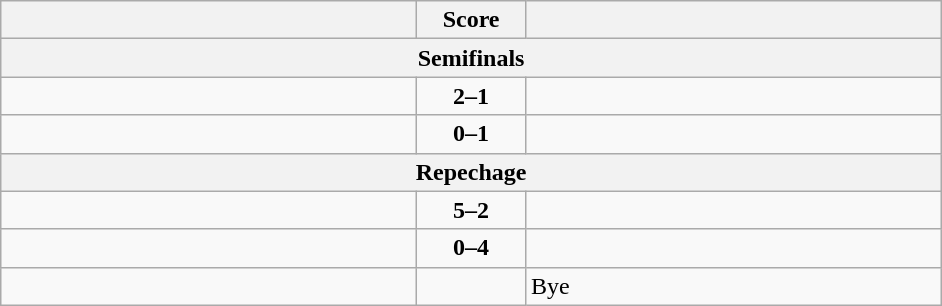<table class="wikitable" style="text-align: left;">
<tr>
<th align="right" width="270"></th>
<th width="65">Score</th>
<th align="left" width="270"></th>
</tr>
<tr>
<th colspan="3">Semifinals</th>
</tr>
<tr>
<td><strong></strong></td>
<td align=center><strong>2–1</strong></td>
<td></td>
</tr>
<tr>
<td></td>
<td align=center><strong>0–1</strong></td>
<td><strong></strong></td>
</tr>
<tr>
<th colspan="3">Repechage</th>
</tr>
<tr>
<td><strong></strong></td>
<td align=center><strong>5–2</strong></td>
<td></td>
</tr>
<tr>
<td></td>
<td align=center><strong>0–4</strong></td>
<td><strong></strong></td>
</tr>
<tr>
<td><strong></strong></td>
<td></td>
<td>Bye</td>
</tr>
</table>
